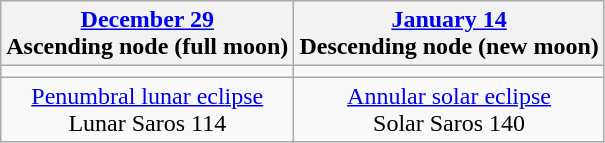<table class="wikitable">
<tr>
<th><a href='#'>December 29</a><br>Ascending node (full moon)</th>
<th><a href='#'>January 14</a><br>Descending node (new moon)</th>
</tr>
<tr>
<td></td>
<td></td>
</tr>
<tr align=center>
<td><a href='#'>Penumbral lunar eclipse</a><br>Lunar Saros 114</td>
<td><a href='#'>Annular solar eclipse</a><br>Solar Saros 140</td>
</tr>
</table>
